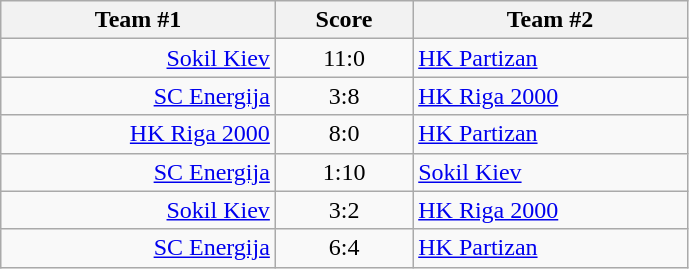<table class="wikitable" style="text-align: center;">
<tr>
<th width=22%>Team #1</th>
<th width=11%>Score</th>
<th width=22%>Team #2</th>
</tr>
<tr>
<td style="text-align: right;"><a href='#'>Sokil Kiev</a> </td>
<td>11:0</td>
<td style="text-align: left;"> <a href='#'>HK Partizan</a></td>
</tr>
<tr>
<td style="text-align: right;"><a href='#'>SC Energija</a> </td>
<td>3:8</td>
<td style="text-align: left;"> <a href='#'>HK Riga 2000</a></td>
</tr>
<tr>
<td style="text-align: right;"><a href='#'>HK Riga 2000</a> </td>
<td>8:0</td>
<td style="text-align: left;"> <a href='#'>HK Partizan</a></td>
</tr>
<tr>
<td style="text-align: right;"><a href='#'>SC Energija</a> </td>
<td>1:10</td>
<td style="text-align: left;"> <a href='#'>Sokil Kiev</a></td>
</tr>
<tr>
<td style="text-align: right;"><a href='#'>Sokil Kiev</a> </td>
<td>3:2</td>
<td style="text-align: left;"> <a href='#'>HK Riga 2000</a></td>
</tr>
<tr>
<td style="text-align: right;"><a href='#'>SC Energija</a> </td>
<td>6:4</td>
<td style="text-align: left;"> <a href='#'>HK Partizan</a></td>
</tr>
</table>
